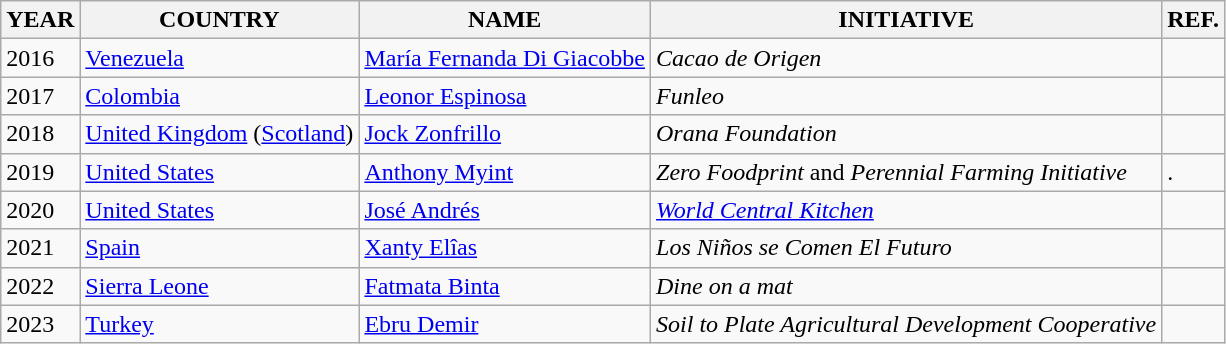<table class="wikitable">
<tr>
<th>YEAR</th>
<th>COUNTRY</th>
<th>NAME</th>
<th>INITIATIVE</th>
<th>REF.</th>
</tr>
<tr>
<td>2016</td>
<td><a href='#'>Venezuela</a></td>
<td><a href='#'>María Fernanda Di Giacobbe</a></td>
<td><em>Cacao de Origen</em></td>
<td></td>
</tr>
<tr>
<td>2017</td>
<td><a href='#'>Colombia</a></td>
<td><a href='#'>Leonor Espinosa</a></td>
<td><em>Funleo</em></td>
<td></td>
</tr>
<tr>
<td>2018</td>
<td><a href='#'>United Kingdom</a> (<a href='#'>Scotland</a>)</td>
<td><a href='#'>Jock Zonfrillo</a></td>
<td><em>Orana Foundation</em></td>
<td></td>
</tr>
<tr>
<td>2019</td>
<td><a href='#'>United States</a></td>
<td><a href='#'>Anthony Myint</a></td>
<td><em>Zero Foodprint</em> and <em>Perennial Farming Initiative</em></td>
<td>.</td>
</tr>
<tr>
<td>2020</td>
<td><a href='#'>United States</a></td>
<td><a href='#'>José Andrés</a></td>
<td><em><a href='#'>World Central Kitchen</a></em></td>
<td></td>
</tr>
<tr>
<td>2021</td>
<td><a href='#'>Spain</a></td>
<td><a href='#'>Xanty Elîas</a></td>
<td><em>Los Niños se Comen El Futuro</em></td>
<td></td>
</tr>
<tr>
<td>2022</td>
<td><a href='#'>Sierra Leone</a></td>
<td><a href='#'>Fatmata Binta</a></td>
<td><em>Dine on a mat</em></td>
<td></td>
</tr>
<tr>
<td>2023</td>
<td><a href='#'>Turkey</a></td>
<td><a href='#'>Ebru Demir</a></td>
<td><em>Soil to Plate Agricultural Development Cooperative</em></td>
<td></td>
</tr>
</table>
